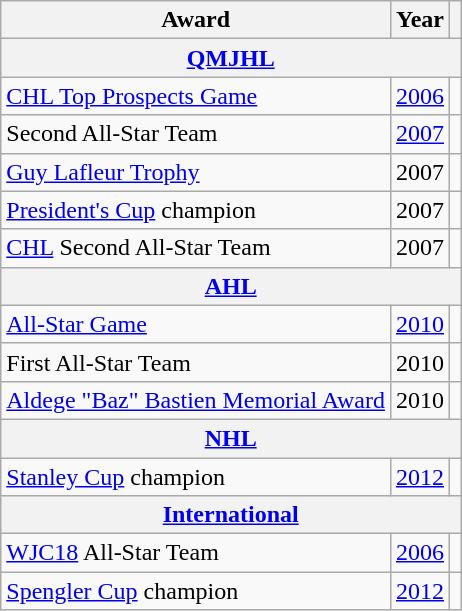<table class="wikitable">
<tr>
<th>Award</th>
<th>Year</th>
<th></th>
</tr>
<tr>
<th colspan="3"><a href='#'>QMJHL</a></th>
</tr>
<tr>
<td><a href='#'>CHL Top Prospects Game</a></td>
<td><a href='#'>2006</a></td>
<td></td>
</tr>
<tr>
<td>Second All-Star Team</td>
<td><a href='#'>2007</a></td>
<td></td>
</tr>
<tr>
<td><a href='#'>Guy Lafleur Trophy</a></td>
<td>2007</td>
<td></td>
</tr>
<tr>
<td><a href='#'>President's Cup</a> champion</td>
<td>2007</td>
<td></td>
</tr>
<tr>
<td><a href='#'>CHL</a> Second All-Star Team</td>
<td>2007</td>
<td></td>
</tr>
<tr>
<th colspan="3"><a href='#'>AHL</a></th>
</tr>
<tr>
<td><a href='#'>All-Star Game</a></td>
<td><a href='#'>2010</a></td>
<td></td>
</tr>
<tr>
<td>First All-Star Team</td>
<td>2010</td>
<td></td>
</tr>
<tr>
<td><a href='#'>Aldege "Baz" Bastien Memorial Award</a></td>
<td>2010</td>
<td></td>
</tr>
<tr>
<th colspan="3"><a href='#'>NHL</a></th>
</tr>
<tr>
<td><a href='#'>Stanley Cup</a> champion</td>
<td><a href='#'>2012</a></td>
<td></td>
</tr>
<tr>
<th colspan="3"><a href='#'>International</a></th>
</tr>
<tr>
<td><a href='#'>WJC18</a> All-Star Team</td>
<td><a href='#'>2006</a></td>
<td></td>
</tr>
<tr>
<td><a href='#'>Spengler Cup</a> champion</td>
<td><a href='#'>2012</a></td>
<td></td>
</tr>
</table>
